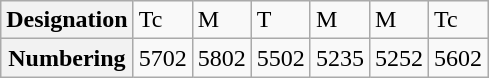<table class="wikitable">
<tr>
<th>Designation</th>
<td>Tc</td>
<td>M</td>
<td>T</td>
<td>M</td>
<td>M</td>
<td>Tc</td>
</tr>
<tr>
<th>Numbering</th>
<td>5702</td>
<td>5802</td>
<td>5502</td>
<td>5235</td>
<td>5252</td>
<td>5602</td>
</tr>
</table>
